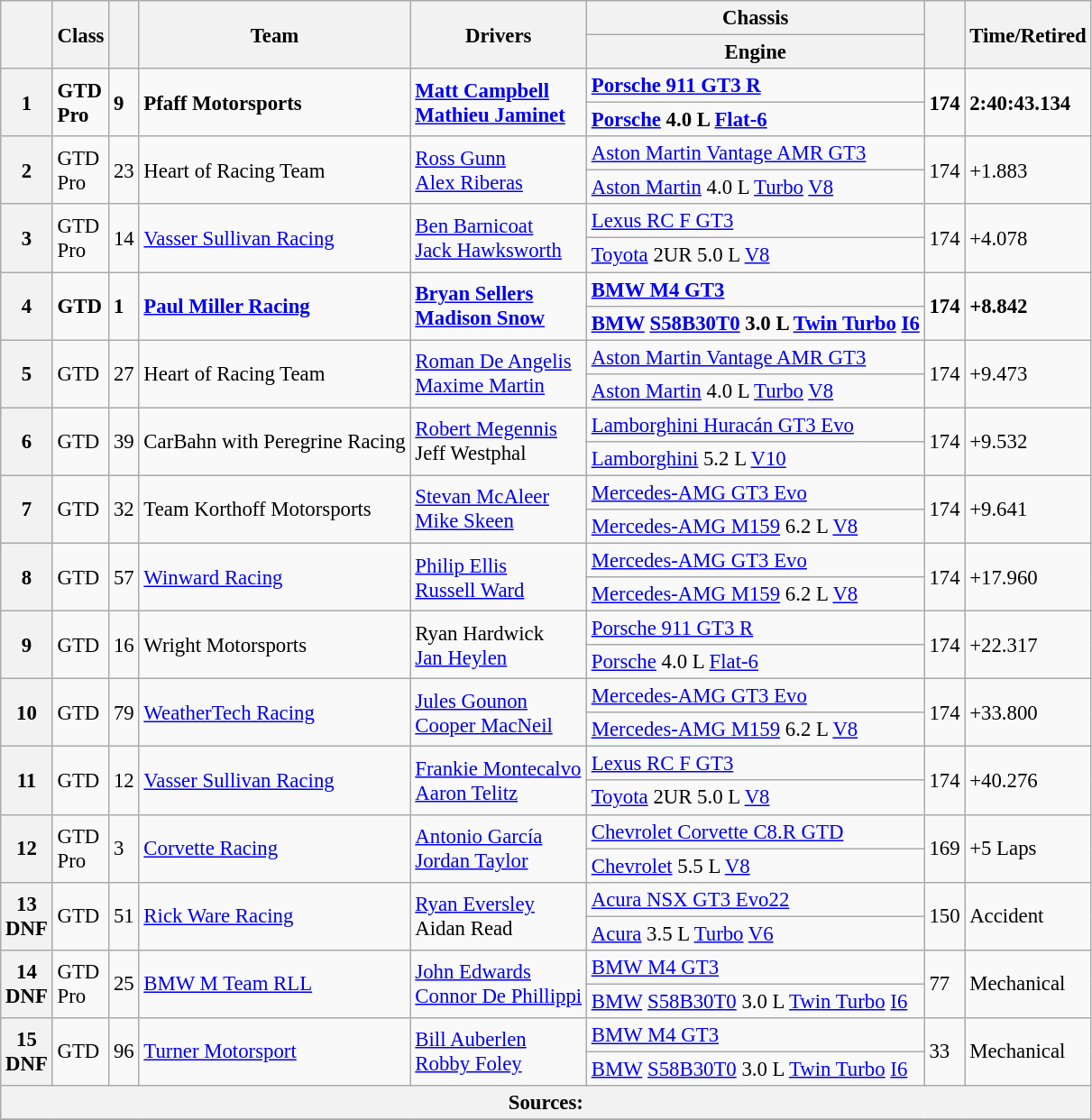<table class="wikitable" style="font-size: 95%;">
<tr>
<th rowspan=2></th>
<th rowspan=2>Class</th>
<th rowspan=2></th>
<th rowspan=2>Team</th>
<th rowspan=2>Drivers</th>
<th>Chassis</th>
<th rowspan=2></th>
<th rowspan=2>Time/Retired</th>
</tr>
<tr>
<th>Engine</th>
</tr>
<tr style="font-weight:bold">
<th rowspan=2>1</th>
<td rowspan=2>GTD<br>Pro</td>
<td rowspan=2>9</td>
<td rowspan=2> Pfaff Motorsports</td>
<td rowspan=2> <a href='#'>Matt Campbell</a><br> <a href='#'>Mathieu Jaminet</a></td>
<td><a href='#'>Porsche 911 GT3 R</a></td>
<td rowspan=2>174</td>
<td rowspan=2>2:40:43.134</td>
</tr>
<tr style="font-weight:bold">
<td><a href='#'>Porsche</a> 4.0 L <a href='#'>Flat-6</a></td>
</tr>
<tr>
<th rowspan=2>2</th>
<td rowspan=2>GTD<br>Pro</td>
<td rowspan=2>23</td>
<td rowspan=2> Heart of Racing Team</td>
<td rowspan=2> <a href='#'>Ross Gunn</a><br> <a href='#'>Alex Riberas</a></td>
<td><a href='#'>Aston Martin Vantage AMR GT3</a></td>
<td rowspan=2>174</td>
<td rowspan=2>+1.883</td>
</tr>
<tr>
<td><a href='#'>Aston Martin</a> 4.0 L <a href='#'>Turbo</a> <a href='#'>V8</a></td>
</tr>
<tr>
<th rowspan=2>3</th>
<td rowspan=2>GTD<br>Pro</td>
<td rowspan=2>14</td>
<td rowspan=2> <a href='#'>Vasser Sullivan Racing</a></td>
<td rowspan=2> <a href='#'>Ben Barnicoat</a><br> <a href='#'>Jack Hawksworth</a></td>
<td><a href='#'>Lexus RC F GT3</a></td>
<td rowspan=2>174</td>
<td rowspan=2>+4.078</td>
</tr>
<tr>
<td><a href='#'>Toyota</a> 2UR 5.0 L <a href='#'>V8</a></td>
</tr>
<tr style="font-weight:bold">
<th rowspan=2>4</th>
<td rowspan=2>GTD</td>
<td rowspan=2>1</td>
<td rowspan=2> <a href='#'>Paul Miller Racing</a></td>
<td rowspan=2> <a href='#'>Bryan Sellers</a><br> <a href='#'>Madison Snow</a></td>
<td><a href='#'>BMW M4 GT3</a></td>
<td rowspan=2>174</td>
<td rowspan=2>+8.842</td>
</tr>
<tr style="font-weight:bold">
<td><a href='#'>BMW</a> <a href='#'>S58B30T0</a> 3.0 L <a href='#'>Twin Turbo</a> <a href='#'>I6</a></td>
</tr>
<tr>
<th rowspan=2>5</th>
<td rowspan=2>GTD</td>
<td rowspan=2>27</td>
<td rowspan=2> Heart of Racing Team</td>
<td rowspan=2> <a href='#'>Roman De Angelis</a><br> <a href='#'>Maxime Martin</a></td>
<td><a href='#'>Aston Martin Vantage AMR GT3</a></td>
<td rowspan=2>174</td>
<td rowspan=2>+9.473</td>
</tr>
<tr>
<td><a href='#'>Aston Martin</a> 4.0 L <a href='#'>Turbo</a> <a href='#'>V8</a></td>
</tr>
<tr>
<th rowspan=2>6</th>
<td rowspan=2>GTD</td>
<td rowspan=2>39</td>
<td rowspan=2> CarBahn with Peregrine Racing</td>
<td rowspan=2> <a href='#'>Robert Megennis</a><br> Jeff Westphal</td>
<td><a href='#'>Lamborghini Huracán GT3 Evo</a></td>
<td rowspan=2>174</td>
<td rowspan=2>+9.532</td>
</tr>
<tr>
<td><a href='#'>Lamborghini</a> 5.2 L <a href='#'>V10</a></td>
</tr>
<tr>
<th rowspan=2>7</th>
<td rowspan=2>GTD</td>
<td rowspan=2>32</td>
<td rowspan=2> Team Korthoff Motorsports</td>
<td rowspan=2> <a href='#'>Stevan McAleer</a><br> <a href='#'>Mike Skeen</a></td>
<td><a href='#'>Mercedes-AMG GT3 Evo</a></td>
<td rowspan=2>174</td>
<td rowspan=2>+9.641</td>
</tr>
<tr>
<td><a href='#'>Mercedes-AMG M159</a> 6.2 L <a href='#'>V8</a></td>
</tr>
<tr>
<th rowspan=2>8</th>
<td rowspan=2>GTD</td>
<td rowspan=2>57</td>
<td rowspan=2> <a href='#'>Winward Racing</a></td>
<td rowspan=2> <a href='#'>Philip Ellis</a><br> <a href='#'>Russell Ward</a></td>
<td><a href='#'>Mercedes-AMG GT3 Evo</a></td>
<td rowspan=2>174</td>
<td rowspan=2>+17.960</td>
</tr>
<tr>
<td><a href='#'>Mercedes-AMG M159</a> 6.2 L <a href='#'>V8</a></td>
</tr>
<tr>
<th rowspan=2>9</th>
<td rowspan=2>GTD</td>
<td rowspan=2>16</td>
<td rowspan=2> Wright Motorsports</td>
<td rowspan=2> Ryan Hardwick<br> <a href='#'>Jan Heylen</a></td>
<td><a href='#'>Porsche 911 GT3 R</a></td>
<td rowspan=2>174</td>
<td rowspan=2>+22.317</td>
</tr>
<tr>
<td><a href='#'>Porsche</a> 4.0 L <a href='#'>Flat-6</a></td>
</tr>
<tr>
<th rowspan=2>10</th>
<td rowspan=2>GTD</td>
<td rowspan=2>79</td>
<td rowspan=2> <a href='#'>WeatherTech Racing</a></td>
<td rowspan=2> <a href='#'>Jules Gounon</a><br> <a href='#'>Cooper MacNeil</a></td>
<td><a href='#'>Mercedes-AMG GT3 Evo</a></td>
<td rowspan=2>174</td>
<td rowspan=2>+33.800</td>
</tr>
<tr>
<td><a href='#'>Mercedes-AMG M159</a> 6.2 L <a href='#'>V8</a></td>
</tr>
<tr>
<th rowspan=2>11</th>
<td rowspan=2>GTD</td>
<td rowspan=2>12</td>
<td rowspan=2> <a href='#'>Vasser Sullivan Racing</a></td>
<td rowspan=2> <a href='#'>Frankie Montecalvo</a><br> <a href='#'>Aaron Telitz</a></td>
<td><a href='#'>Lexus RC F GT3</a></td>
<td rowspan=2>174</td>
<td rowspan=2>+40.276</td>
</tr>
<tr>
<td><a href='#'>Toyota</a> 2UR 5.0 L <a href='#'>V8</a></td>
</tr>
<tr>
<th rowspan=2>12</th>
<td rowspan=2>GTD<br>Pro</td>
<td rowspan=2>3</td>
<td rowspan=2> <a href='#'>Corvette Racing</a></td>
<td rowspan=2> <a href='#'>Antonio García</a><br> <a href='#'>Jordan Taylor</a></td>
<td><a href='#'>Chevrolet Corvette C8.R GTD</a></td>
<td rowspan=2>169</td>
<td rowspan=2>+5 Laps</td>
</tr>
<tr>
<td><a href='#'>Chevrolet</a> 5.5 L <a href='#'>V8</a></td>
</tr>
<tr>
<th rowspan=2>13<br>DNF</th>
<td rowspan=2>GTD</td>
<td rowspan=2>51</td>
<td rowspan=2> <a href='#'>Rick Ware Racing</a></td>
<td rowspan=2> <a href='#'>Ryan Eversley</a><br> Aidan Read</td>
<td><a href='#'>Acura NSX GT3 Evo22</a></td>
<td rowspan=2>150</td>
<td rowspan=2>Accident</td>
</tr>
<tr>
<td><a href='#'>Acura</a> 3.5 L <a href='#'>Turbo</a> <a href='#'>V6</a></td>
</tr>
<tr>
<th rowspan=2>14<br>DNF</th>
<td rowspan=2>GTD<br>Pro</td>
<td rowspan=2>25</td>
<td rowspan=2> <a href='#'>BMW M Team RLL</a></td>
<td rowspan=2> <a href='#'>John Edwards</a><br> <a href='#'>Connor De Phillippi</a></td>
<td><a href='#'>BMW M4 GT3</a></td>
<td rowspan=2>77</td>
<td rowspan=2>Mechanical</td>
</tr>
<tr>
<td><a href='#'>BMW</a> <a href='#'>S58B30T0</a> 3.0 L <a href='#'>Twin Turbo</a> <a href='#'>I6</a></td>
</tr>
<tr>
<th rowspan=2>15<br>DNF</th>
<td rowspan=2>GTD</td>
<td rowspan=2>96</td>
<td rowspan=2> <a href='#'>Turner Motorsport</a></td>
<td rowspan=2> <a href='#'>Bill Auberlen</a><br> <a href='#'>Robby Foley</a></td>
<td><a href='#'>BMW M4 GT3</a></td>
<td rowspan=2>33</td>
<td rowspan=2>Mechanical</td>
</tr>
<tr>
<td><a href='#'>BMW</a> <a href='#'>S58B30T0</a> 3.0 L <a href='#'>Twin Turbo</a> <a href='#'>I6</a></td>
</tr>
<tr>
<th colspan=8>Sources:</th>
</tr>
<tr>
</tr>
</table>
